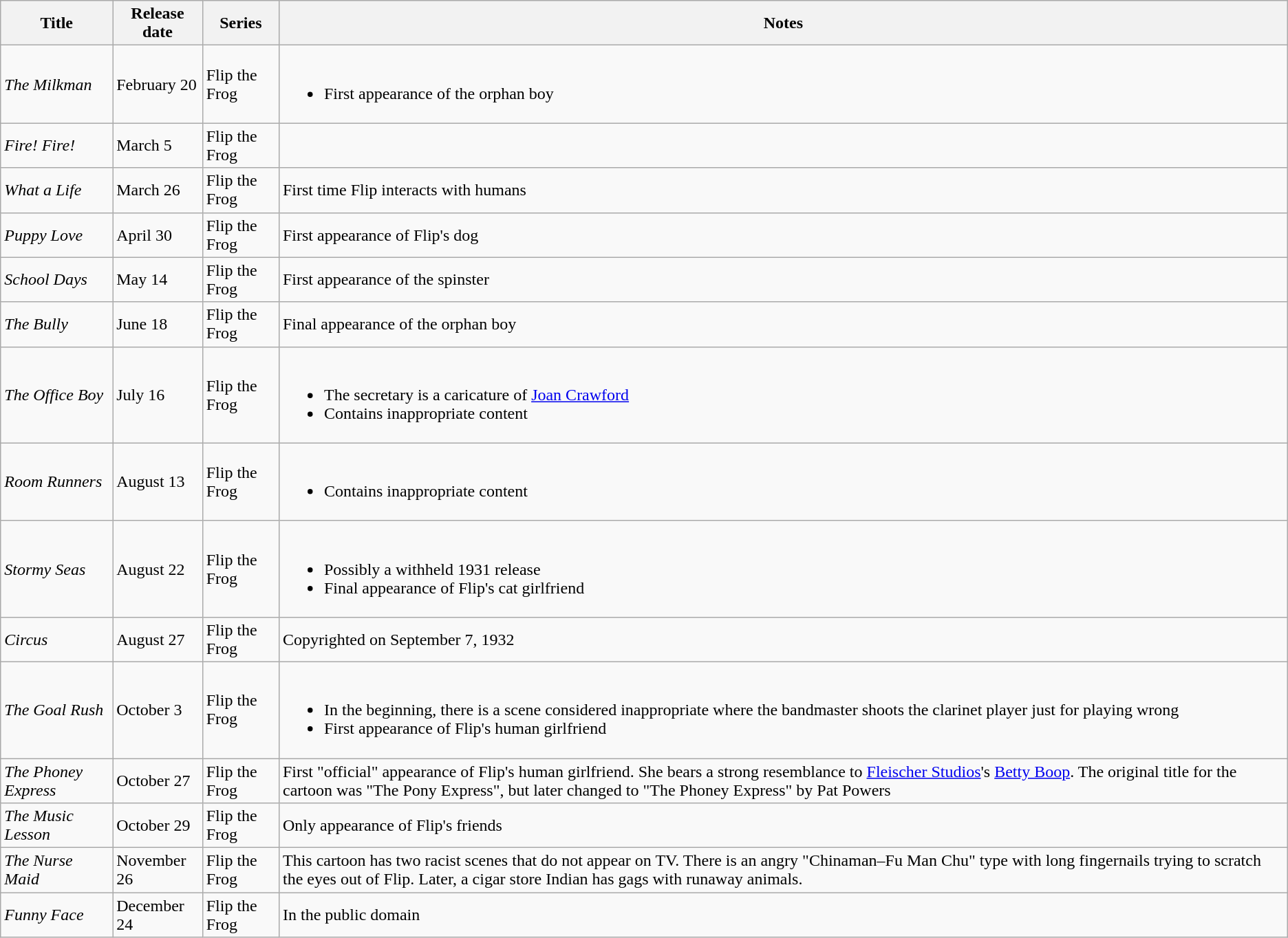<table class="wikitable">
<tr>
<th>Title</th>
<th>Release date</th>
<th>Series</th>
<th>Notes</th>
</tr>
<tr>
<td><em>The Milkman</em></td>
<td>February 20</td>
<td>Flip the Frog</td>
<td><br><ul><li>First appearance of the orphan boy</li></ul></td>
</tr>
<tr>
<td><em>Fire! Fire!</em></td>
<td>March 5</td>
<td>Flip the Frog</td>
<td></td>
</tr>
<tr>
<td><em>What a Life</em></td>
<td>March 26</td>
<td>Flip the Frog</td>
<td>First time Flip interacts with humans</td>
</tr>
<tr>
<td><em>Puppy Love</em></td>
<td>April 30</td>
<td>Flip the Frog</td>
<td>First appearance of Flip's dog</td>
</tr>
<tr>
<td><em>School Days</em></td>
<td>May 14</td>
<td>Flip the Frog</td>
<td>First appearance of the spinster</td>
</tr>
<tr>
<td><em>The Bully</em></td>
<td>June 18</td>
<td>Flip the Frog</td>
<td>Final appearance of the orphan boy</td>
</tr>
<tr>
<td><em>The Office Boy</em></td>
<td>July 16</td>
<td>Flip the Frog</td>
<td><br><ul><li>The secretary is a caricature of <a href='#'>Joan Crawford</a></li><li>Contains inappropriate content</li></ul></td>
</tr>
<tr>
<td><em>Room Runners</em></td>
<td>August 13</td>
<td>Flip the Frog</td>
<td><br><ul><li>Contains inappropriate content</li></ul></td>
</tr>
<tr>
<td><em>Stormy Seas</em></td>
<td>August 22</td>
<td>Flip the Frog</td>
<td><br><ul><li>Possibly a withheld 1931 release</li><li>Final appearance of Flip's cat girlfriend</li></ul></td>
</tr>
<tr>
<td><em>Circus</em></td>
<td>August 27</td>
<td>Flip the Frog</td>
<td>Copyrighted on September 7, 1932</td>
</tr>
<tr>
<td><em>The Goal Rush</em></td>
<td>October 3</td>
<td>Flip the Frog</td>
<td><br><ul><li>In the beginning, there is a scene considered inappropriate where the bandmaster shoots the clarinet player just for playing wrong</li><li>First appearance of Flip's human girlfriend</li></ul></td>
</tr>
<tr>
<td><em>The Phoney Express</em></td>
<td>October 27</td>
<td>Flip the Frog</td>
<td>First "official" appearance of Flip's human girlfriend. She bears a strong resemblance to <a href='#'>Fleischer Studios</a>'s <a href='#'>Betty Boop</a>. The original title for the cartoon was "The Pony Express", but later changed to "The Phoney Express" by Pat Powers</td>
</tr>
<tr>
<td><em>The Music Lesson</em></td>
<td>October 29</td>
<td>Flip the Frog</td>
<td>Only appearance of Flip's friends</td>
</tr>
<tr>
<td><em>The Nurse Maid</em></td>
<td>November 26</td>
<td>Flip the Frog</td>
<td>This cartoon has two racist scenes that do not appear on TV. There is an angry "Chinaman–Fu Man Chu" type with long fingernails trying to scratch the eyes out of Flip. Later, a cigar store Indian has gags with runaway animals.</td>
</tr>
<tr>
<td><em>Funny Face</em></td>
<td>December 24</td>
<td>Flip the Frog</td>
<td>In the public domain</td>
</tr>
</table>
